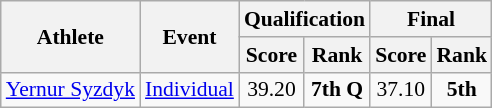<table class=wikitable style="font-size:90%">
<tr>
<th rowspan=2>Athlete</th>
<th rowspan=2>Event</th>
<th colspan=2>Qualification</th>
<th colspan=2>Final</th>
</tr>
<tr>
<th>Score</th>
<th>Rank</th>
<th>Score</th>
<th>Rank</th>
</tr>
<tr>
<td><a href='#'>Yernur Syzdyk</a></td>
<td rowspan=2><a href='#'>Individual</a></td>
<td align=center>39.20</td>
<td align=center><strong>7th Q</strong></td>
<td align=center>37.10</td>
<td align=center><strong>5th</strong></td>
</tr>
</table>
